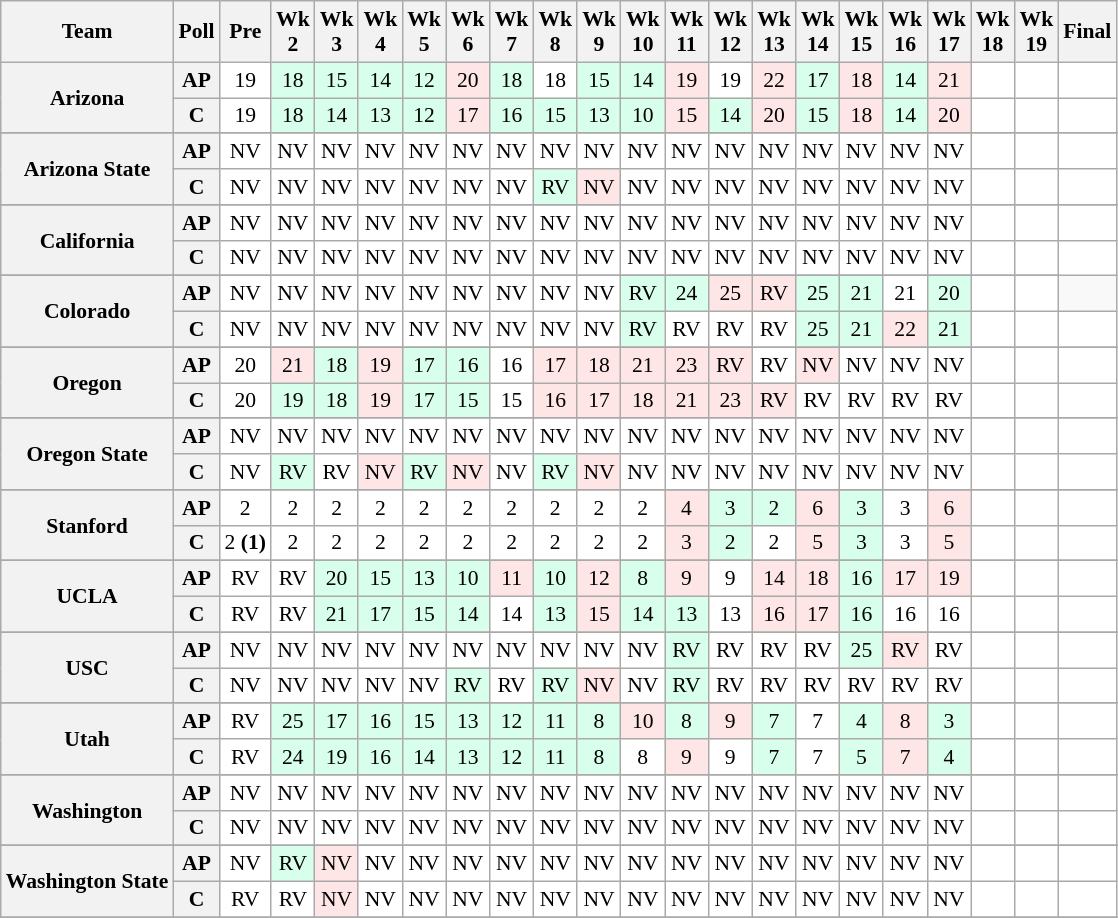<table class="wikitable" style="white-space:nowrap;font-size:90%;text-align:center;">
<tr>
<th>Team</th>
<th>Poll</th>
<th>Pre</th>
<th>Wk<br>2</th>
<th>Wk<br>3</th>
<th>Wk<br>4</th>
<th>Wk<br>5</th>
<th>Wk<br>6</th>
<th>Wk<br>7</th>
<th>Wk<br>8</th>
<th>Wk<br>9</th>
<th>Wk<br>10</th>
<th>Wk<br>11</th>
<th>Wk<br>12</th>
<th>Wk<br>13</th>
<th>Wk<br>14</th>
<th>Wk<br>15</th>
<th>Wk<br>16</th>
<th>Wk<br>17</th>
<th>Wk<br>18</th>
<th>Wk<br>19</th>
<th>Final</th>
</tr>
<tr>
<th rowspan=2 style=>Arizona</th>
<th>AP</th>
<td style="background:#FFF;">19</td>
<td style="background:#d8ffeb;">18</td>
<td style="background:#d8ffeb;">15</td>
<td style="background:#d8ffeb;">14</td>
<td style="background:#d8ffeb;">12</td>
<td style="background:#FFE6E6;">20</td>
<td style="background:#D8FFEB;">18</td>
<td style="background:#FFF;">18</td>
<td style="background:#D8FFEB;">15</td>
<td style="background:#D8FFEB;">14</td>
<td style="background:#FFE6E6;">19</td>
<td style="background:#FFF;">19</td>
<td style="background:#FFE6E6;">22</td>
<td style="background:#D8FFEB;">17</td>
<td style="background:#FFE6E6;">18</td>
<td style="background:#D8FFEB;">14</td>
<td style="background:#FFE6E6;">21</td>
<td style="background:#FFF;"></td>
<td style="background:#FFF;"></td>
<td style="background:#FFF;"></td>
</tr>
<tr>
<th>C</th>
<td style="background:#FFF;">19</td>
<td style="background:#d8ffeb;">18</td>
<td style="background:#d8ffeb;">14</td>
<td style="background:#d8ffeb;">13</td>
<td style="background:#d8ffeb;">12</td>
<td style="background:#FFE6E6;">17</td>
<td style="background:#d8ffeb;">16</td>
<td style="background:#d8ffeb;">15</td>
<td style="background:#d8ffeb;">13</td>
<td style="background:#d8ffeb;">10</td>
<td style="background:#FFE6E6;">15</td>
<td style="background:#d8ffeb;">14</td>
<td style="background:#FFE6E6;">20</td>
<td style="background:#d8ffeb;">15</td>
<td style="background:#FFE6E6;">18</td>
<td style="background:#d8ffeb;">14</td>
<td style="background:#FFE6E6;">20</td>
<td style="background:#FFF;"></td>
<td style="background:#FFF;"></td>
<td style="background:#FFF;"></td>
</tr>
<tr>
</tr>
<tr>
<th rowspan=2 style=>Arizona State</th>
<th>AP</th>
<td style="background:#FFF;">NV</td>
<td style="background:#FFF;">NV</td>
<td style="background:#FFF;">NV</td>
<td style="background:#FFF;">NV</td>
<td style="background:#FFF;">NV</td>
<td style="background:#FFF;">NV</td>
<td style="background:#FFF;">NV</td>
<td style="background:#FFF;">NV</td>
<td style="background:#FFF;">NV</td>
<td style="background:#FFF;">NV</td>
<td style="background:#FFF;">NV</td>
<td style="background:#FFF;">NV</td>
<td style="background:#FFF;">NV</td>
<td style="background:#FFF;">NV</td>
<td style="background:#FFF;">NV</td>
<td style="background:#FFF;">NV</td>
<td style="background:#FFF;">NV</td>
<td style="background:#FFF;"></td>
<td style="background:#FFF;"></td>
<td style="background:#FFF;"></td>
</tr>
<tr>
<th>C</th>
<td style="background:#FFF;">NV</td>
<td style="background:#FFF;">NV</td>
<td style="background:#FFF;">NV</td>
<td style="background:#FFF;">NV</td>
<td style="background:#FFF;">NV</td>
<td style="background:#FFF;">NV</td>
<td style="background:#FFF;">NV</td>
<td style="background:#d8ffeb;">RV</td>
<td style="background:#FFE6E6;">NV</td>
<td style="background:#FFF;">NV</td>
<td style="background:#FFF;">NV</td>
<td style="background:#FFF;">NV</td>
<td style="background:#FFF;">NV</td>
<td style="background:#FFF;">NV</td>
<td style="background:#FFF;">NV</td>
<td style="background:#FFF;">NV</td>
<td style="background:#FFF;">NV</td>
<td style="background:#FFF;"></td>
<td style="background:#FFF;"></td>
<td style="background:#FFF;"></td>
</tr>
<tr>
</tr>
<tr>
<th rowspan=2 style=>California</th>
<th>AP</th>
<td style="background:#FFF;">NV</td>
<td style="background:#FFF;">NV</td>
<td style="background:#FFF;">NV</td>
<td style="background:#FFF;">NV</td>
<td style="background:#FFF;">NV</td>
<td style="background:#FFF;">NV</td>
<td style="background:#FFF;">NV</td>
<td style="background:#FFF;">NV</td>
<td style="background:#FFF;">NV</td>
<td style="background:#FFF;">NV</td>
<td style="background:#FFF;">NV</td>
<td style="background:#FFF;">NV</td>
<td style="background:#FFF;">NV</td>
<td style="background:#FFF;">NV</td>
<td style="background:#FFF;">NV</td>
<td style="background:#FFF;">NV</td>
<td style="background:#FFF;">NV</td>
<td style="background:#FFF;"></td>
<td style="background:#FFF;"></td>
<td style="background:#FFF;"></td>
</tr>
<tr>
<th>C</th>
<td style="background:#FFF;">NV</td>
<td style="background:#FFF;">NV</td>
<td style="background:#FFF;">NV</td>
<td style="background:#FFF;">NV</td>
<td style="background:#FFF;">NV</td>
<td style="background:#FFF;">NV</td>
<td style="background:#FFF;">NV</td>
<td style="background:#FFF;">NV</td>
<td style="background:#FFF;">NV</td>
<td style="background:#FFF;">NV</td>
<td style="background:#FFF;">NV</td>
<td style="background:#FFF;">NV</td>
<td style="background:#FFF;">NV</td>
<td style="background:#FFF;">NV</td>
<td style="background:#FFF;">NV</td>
<td style="background:#FFF;">NV</td>
<td style="background:#FFF;">NV</td>
<td style="background:#FFF;"></td>
<td style="background:#FFF;"></td>
<td style="background:#FFF;"></td>
</tr>
<tr>
</tr>
<tr>
<th rowspan=2 style=>Colorado</th>
<th>AP</th>
<td style="background:#FFF;">NV</td>
<td style="background:#FFF;">NV</td>
<td style="background:#FFF;">NV</td>
<td style="background:#FFF;">NV</td>
<td style="background:#FFF;">NV</td>
<td style="background:#FFF;">NV</td>
<td style="background:#FFF;">NV</td>
<td style="background:#FFF;">NV</td>
<td style="background:#FFF;">NV</td>
<td style="background:#d8ffeb;">RV</td>
<td style="background:#d8ffeb;">24</td>
<td style="background:#ffe6e6;">25</td>
<td style="background:#ffe6e6;">RV</td>
<td style="background:#d8ffeb;">25</td>
<td style="background:#d8ffeb;">21</td>
<td style="background:#FFF;">21</td>
<td style="background:#d8ffeb;">20</td>
<td style="background:#FFF;"></td>
<td style="background:#FFF;"></td>
</tr>
<tr>
<th>C</th>
<td style="background:#FFF;">NV</td>
<td style="background:#FFF;">NV</td>
<td style="background:#FFF;">NV</td>
<td style="background:#FFF;">NV</td>
<td style="background:#FFF;">NV</td>
<td style="background:#FFF;">NV</td>
<td style="background:#FFF;">NV</td>
<td style="background:#FFF;">NV</td>
<td style="background:#FFF;">NV</td>
<td style="background:#d8ffeb;">RV</td>
<td style="background:#FFF;">RV</td>
<td style="background:#FFF;">RV</td>
<td style="background:#FFF;">RV</td>
<td style="background:#d8ffeb;">25</td>
<td style="background:#d8ffeb;">21</td>
<td style="background:#FFE6E6;">22</td>
<td style="background:#d8ffeb;">21</td>
<td style="background:#FFF;"></td>
<td style="background:#FFF;"></td>
<td style="background:#FFF;"></td>
</tr>
<tr>
</tr>
<tr>
<th rowspan=2 style=>Oregon</th>
<th>AP</th>
<td style="background:#FFF;">20</td>
<td style="background:#FFE6E6;">21</td>
<td style="background:#d8ffeb;">18</td>
<td style="background:#FFE6E6;">19</td>
<td style="background:#d8ffeb;">17</td>
<td style="background:#d8ffeb;">16</td>
<td style="background:#FFF;">16</td>
<td style="background:#FFE6E6;">17</td>
<td style="background:#FFE6E6;">18</td>
<td style="background:#FFE6E6;">21</td>
<td style="background:#FFE6E6;">23</td>
<td style="background:#FFE6E6;">RV</td>
<td style="background:#FFF;">RV</td>
<td style="background:#FFE6E6;">NV</td>
<td style="background:#FFF;">NV</td>
<td style="background:#FFF;">NV</td>
<td style="background:#FFF;">NV</td>
<td style="background:#FFF;"></td>
<td style="background:#FFF;"></td>
<td style="background:#FFF;"></td>
</tr>
<tr>
<th>C</th>
<td style="background:#FFF;">20</td>
<td style="background:#d8ffeb;">19</td>
<td style="background:#d8ffeb;">18</td>
<td style="background:#FFE6E6;">19</td>
<td style="background:#d8ffeb;">17</td>
<td style="background:#d8ffeb;">15</td>
<td style="background:#FFF;">15</td>
<td style="background:#FFE6E6;">16</td>
<td style="background:#FFE6E6;">17</td>
<td style="background:#FFE6E6;">18</td>
<td style="background:#FFE6E6;">21</td>
<td style="background:#FFE6E6;">23</td>
<td style="background:#FFE6E6;">RV</td>
<td style="background:#FFF;">RV</td>
<td style="background:#FFF;">RV</td>
<td style="background:#FFF;">RV</td>
<td style="background:#FFF;">RV</td>
<td style="background:#FFF;"></td>
<td style="background:#FFF;"></td>
<td style="background:#FFF;"></td>
</tr>
<tr>
</tr>
<tr>
<th rowspan=2 style=>Oregon State</th>
<th>AP</th>
<td style="background:#FFF;">NV</td>
<td style="background:#FFF;">NV</td>
<td style="background:#FFF;">NV</td>
<td style="background:#FFF;">NV</td>
<td style="background:#FFF;">NV</td>
<td style="background:#FFF;">NV</td>
<td style="background:#FFF;">NV</td>
<td style="background:#FFF;">NV</td>
<td style="background:#FFF;">NV</td>
<td style="background:#FFF;">NV</td>
<td style="background:#FFF;">NV</td>
<td style="background:#FFF;">NV</td>
<td style="background:#FFF;">NV</td>
<td style="background:#FFF;">NV</td>
<td style="background:#FFF;">NV</td>
<td style="background:#FFF;">NV</td>
<td style="background:#FFF;">NV</td>
<td style="background:#FFF;"></td>
<td style="background:#FFF;"></td>
<td style="background:#FFF;"></td>
</tr>
<tr>
<th>C</th>
<td style="background:#FFF;">NV</td>
<td style="background:#d8ffeb;">RV</td>
<td style="background:#FFF;">RV</td>
<td style="background:#FFE6E6;">NV</td>
<td style="background:#d8ffeb;">RV</td>
<td style="background:#FFE6E6;">NV</td>
<td style="background:#FFF;">NV</td>
<td style="background:#d8ffeb;">RV</td>
<td style="background:#FFE6E6;">NV</td>
<td style="background:#FFF;">NV</td>
<td style="background:#FFF;">NV</td>
<td style="background:#FFF;">NV</td>
<td style="background:#FFF;">NV</td>
<td style="background:#FFF;">NV</td>
<td style="background:#FFF;">NV</td>
<td style="background:#FFF;">NV</td>
<td style="background:#FFF;">NV</td>
<td style="background:#FFF;"></td>
<td style="background:#FFF;"></td>
<td style="background:#FFF;"></td>
</tr>
<tr>
</tr>
<tr>
<th rowspan=2 style=>Stanford</th>
<th>AP</th>
<td style="background:#FFF;">2</td>
<td style="background:#FFF;">2</td>
<td style="background:#FFF;">2</td>
<td style="background:#FFF;">2</td>
<td style="background:#FFF;">2</td>
<td style="background:#FFF;">2</td>
<td style="background:#FFF;">2</td>
<td style="background:#FFF;">2</td>
<td style="background:#FFF;">2</td>
<td style="background:#FFF;">2</td>
<td style="background:#FFE6E6;">4</td>
<td style="background:#d8ffeb;">3</td>
<td style="background:#d8ffeb;">2</td>
<td style="background:#FFE6E6;">6</td>
<td style="background:#d8ffeb;">3</td>
<td style="background:#FFF;">3</td>
<td style="background:#FFE6E6;">6</td>
<td style="background:#FFF;"></td>
<td style="background:#FFF;"></td>
<td style="background:#FFF;"></td>
</tr>
<tr>
<th>C</th>
<td style="background:#FFF;">2 <strong>(1)</strong></td>
<td style="background:#FFF;">2</td>
<td style="background:#FFF;">2</td>
<td style="background:#FFF;">2</td>
<td style="background:#FFF;">2</td>
<td style="background:#FFF;">2</td>
<td style="background:#FFF;">2</td>
<td style="background:#FFF;">2</td>
<td style="background:#FFF;">2</td>
<td style="background:#FFF;">2</td>
<td style="background:#FFE6E6;">3</td>
<td style="background:#d8ffeb;">2</td>
<td style="background:#FFF;">2</td>
<td style="background:#FFE6E6;">5</td>
<td style="background:#d8ffeb;">3</td>
<td style="background:#FFF;">3</td>
<td style="background:#FFE6E6;">5</td>
<td style="background:#FFF;"></td>
<td style="background:#FFF;"></td>
<td style="background:#FFF;"></td>
</tr>
<tr>
</tr>
<tr>
<th rowspan=2 style=>UCLA</th>
<th>AP</th>
<td style="background:#FFF;">RV</td>
<td style="background:#FFF;">RV</td>
<td style="background:#d8ffeb;">20</td>
<td style="background:#d8ffeb;">15</td>
<td style="background:#d8ffeb;">13</td>
<td style="background:#d8ffeb;">10</td>
<td style="background:#FFe6e6;">11</td>
<td style="background:#d8ffeb;">10</td>
<td style="background:#FFE6E6;">12</td>
<td style="background:#d8ffeb;">8</td>
<td style="background:#FFE6E6;">9</td>
<td style="background:#FFF;">9</td>
<td style="background:#FFE6E6;">14</td>
<td style="background:#FFE6E6;">18</td>
<td style="background:#d8ffeb;">16</td>
<td style="background:#FFE6E6;">17</td>
<td style="background:#FFE6E6;">19</td>
<td style="background:#FFF;"></td>
<td style="background:#FFF;"></td>
<td style="background:#FFF;"></td>
</tr>
<tr>
<th>C</th>
<td style="background:#FFF;">RV</td>
<td style="background:#FFF;">RV</td>
<td style="background:#d8ffeb;">21</td>
<td style="background:#d8ffeb;">17</td>
<td style="background:#d8ffeb;">15</td>
<td style="background:#d8ffeb;">14</td>
<td style="background:#FFF;">14</td>
<td style="background:#d8ffeb;">13</td>
<td style="background:#FFE6E6;">15</td>
<td style="background:#d8ffeb;">14</td>
<td style="background:#d8ffeb;">13</td>
<td style="background:#FFF;">13</td>
<td style="background:#FFE6E6;">16</td>
<td style="background:#FFE6E6;">17</td>
<td style="background:#d8ffeb;">16</td>
<td style="background:#FFF;">16</td>
<td style="background:#FFF;">16</td>
<td style="background:#FFF;"></td>
<td style="background:#FFF;"></td>
<td style="background:#FFF;"></td>
</tr>
<tr>
</tr>
<tr>
<th rowspan=2 style=>USC</th>
<th>AP</th>
<td style="background:#FFF;">NV</td>
<td style="background:#FFF;">NV</td>
<td style="background:#FFF;">NV</td>
<td style="background:#FFF;">NV</td>
<td style="background:#FFF;">NV</td>
<td style="background:#FFF;">NV</td>
<td style="background:#FFF;">NV</td>
<td style="background:#FFF;">NV</td>
<td style="background:#FFF;">NV</td>
<td style="background:#FFF;">NV</td>
<td style="background:#D8FFEB;">RV</td>
<td style="background:#FFF;">RV</td>
<td style="background:#FFF;">RV</td>
<td style="background:#FFF;">RV</td>
<td style="background:#D8FFEB;">25</td>
<td style="background:#FFE6E6;">RV</td>
<td style="background:#FFF;">RV</td>
<td style="background:#FFF;"></td>
<td style="background:#FFF;"></td>
<td style="background:#FFF;"></td>
</tr>
<tr>
<th>C</th>
<td style="background:#FFF;">NV</td>
<td style="background:#FFF;">NV</td>
<td style="background:#FFF;">NV</td>
<td style="background:#FFF;">NV</td>
<td style="background:#FFF;">NV</td>
<td style="background:#d8ffeb;">RV</td>
<td style="background:#FFF;">RV</td>
<td style="background:#d8ffeb;">RV</td>
<td style="background:#FFE6E6;">NV</td>
<td style="background:#FFF;">NV</td>
<td style="background:#d8ffeb;">RV</td>
<td style="background:#FFF;">RV</td>
<td style="background:#FFF;">RV</td>
<td style="background:#FFF;">RV</td>
<td style="background:#FFF;">RV</td>
<td style="background:#FFF;">RV</td>
<td style="background:#FFF;">RV</td>
<td style="background:#FFF;"></td>
<td style="background:#FFF;"></td>
<td style="background:#FFF;"></td>
</tr>
<tr>
</tr>
<tr>
<th rowspan=2 style=>Utah</th>
<th>AP</th>
<td style="background:#FFF;">RV</td>
<td style="background:#D8FFEB;">25</td>
<td style="background:#D8FFEB;">17</td>
<td style="background:#D8FFEB;">16</td>
<td style="background:#D8FFEB;">15</td>
<td style="background:#D8FFEB;">13</td>
<td style="background:#D8FFEB;">12</td>
<td style="background:#D8FFEB;">11</td>
<td style="background:#D8FFEB;">8</td>
<td style="background:#FFE6E6;">10</td>
<td style="background:#D8FFEB;">8</td>
<td style="background:#FFE6E6;">9</td>
<td style="background:#D8FFEB;">7</td>
<td style="background:#FFF;">7</td>
<td style="background:#D8FFEB;">4</td>
<td style="background:#FFE6E6;">8</td>
<td style="background:#D8FFEB;">3</td>
<td style="background:#FFF;"></td>
<td style="background:#FFF;"></td>
<td style="background:#FFF;"></td>
</tr>
<tr>
<th>C</th>
<td style="background:#FFF;">RV</td>
<td style="background:#d8ffeb;">24</td>
<td style="background:#d8ffeb;">19</td>
<td style="background:#d8ffeb;">16</td>
<td style="background:#d8ffeb;">14</td>
<td style="background:#d8ffeb;">13</td>
<td style="background:#d8ffeb;">12</td>
<td style="background:#d8ffeb;">11</td>
<td style="background:#d8ffeb;">8</td>
<td style="background:#FFF;">8</td>
<td style="background:#FFE6E6;">9</td>
<td style="background:#FFF;">9</td>
<td style="background:#d8ffeb;">7</td>
<td style="background:#FFF;">7</td>
<td style="background:#d8ffeb;">5</td>
<td style="background:#FFE6E6;">7</td>
<td style="background:#d8ffeb;">4</td>
<td style="background:#FFF;"></td>
<td style="background:#FFF;"></td>
<td style="background:#FFF;"></td>
</tr>
<tr>
</tr>
<tr>
<th rowspan=2 style=>Washington</th>
<th>AP</th>
<td style="background:#FFF;">NV</td>
<td style="background:#FFF;">NV</td>
<td style="background:#FFF;">NV</td>
<td style="background:#FFF;">NV</td>
<td style="background:#FFF;">NV</td>
<td style="background:#FFF;">NV</td>
<td style="background:#FFF;">NV</td>
<td style="background:#FFF;">NV</td>
<td style="background:#FFF;">NV</td>
<td style="background:#FFF;">NV</td>
<td style="background:#FFF;">NV</td>
<td style="background:#FFF;">NV</td>
<td style="background:#FFF;">NV</td>
<td style="background:#FFF;">NV</td>
<td style="background:#FFF;">NV</td>
<td style="background:#FFF;">NV</td>
<td style="background:#FFF;">NV</td>
<td style="background:#FFF;"></td>
<td style="background:#FFF;"></td>
<td style="background:#FFF;"></td>
</tr>
<tr>
<th>C</th>
<td style="background:#FFF;">NV</td>
<td style="background:#FFF;">NV</td>
<td style="background:#FFF;">NV</td>
<td style="background:#FFF;">NV</td>
<td style="background:#FFF;">NV</td>
<td style="background:#FFF;">NV</td>
<td style="background:#FFF;">NV</td>
<td style="background:#FFF;">NV</td>
<td style="background:#FFF;">NV</td>
<td style="background:#FFF;">NV</td>
<td style="background:#FFF;">NV</td>
<td style="background:#FFF;">NV</td>
<td style="background:#FFF;">NV</td>
<td style="background:#FFF;">NV</td>
<td style="background:#FFF;">NV</td>
<td style="background:#FFF;">NV</td>
<td style="background:#FFF;">NV</td>
<td style="background:#FFF;"></td>
<td style="background:#FFF;"></td>
<td style="background:#FFF;"></td>
</tr>
<tr>
</tr>
<tr>
<th rowspan=2 style=>Washington State</th>
<th>AP</th>
<td style="background:#FFF;">NV</td>
<td style="background:#D8FFEB;">RV</td>
<td style="background:#FFE6E6;">NV</td>
<td style="background:#FFF;">NV</td>
<td style="background:#FFF;">NV</td>
<td style="background:#FFF;">NV</td>
<td style="background:#FFF;">NV</td>
<td style="background:#FFF;">NV</td>
<td style="background:#FFF;">NV</td>
<td style="background:#FFF;">NV</td>
<td style="background:#FFF;">NV</td>
<td style="background:#FFF;">NV</td>
<td style="background:#FFF;">NV</td>
<td style="background:#FFF;">NV</td>
<td style="background:#FFF;">NV</td>
<td style="background:#FFF;">NV</td>
<td style="background:#FFF;">NV</td>
<td style="background:#FFF;"></td>
<td style="background:#FFF;"></td>
<td style="background:#FFF;"></td>
</tr>
<tr>
<th>C</th>
<td style="background:#FFF;">RV</td>
<td style="background:#FFF;">RV</td>
<td style="background:#FFE6E6;">NV</td>
<td style="background:#FFF;">NV</td>
<td style="background:#FFF;">NV</td>
<td style="background:#FFF;">NV</td>
<td style="background:#FFF;">NV</td>
<td style="background:#FFF;">NV</td>
<td style="background:#FFF;">NV</td>
<td style="background:#FFF;">NV</td>
<td style="background:#FFF;">NV</td>
<td style="background:#FFF;">NV</td>
<td style="background:#FFF;">NV</td>
<td style="background:#FFF;">NV</td>
<td style="background:#FFF;">NV</td>
<td style="background:#FFF;">NV</td>
<td style="background:#FFF;">NV</td>
<td style="background:#FFF;"></td>
<td style="background:#FFF;"></td>
<td style="background:#FFF;"></td>
</tr>
<tr>
</tr>
<tr>
</tr>
</table>
